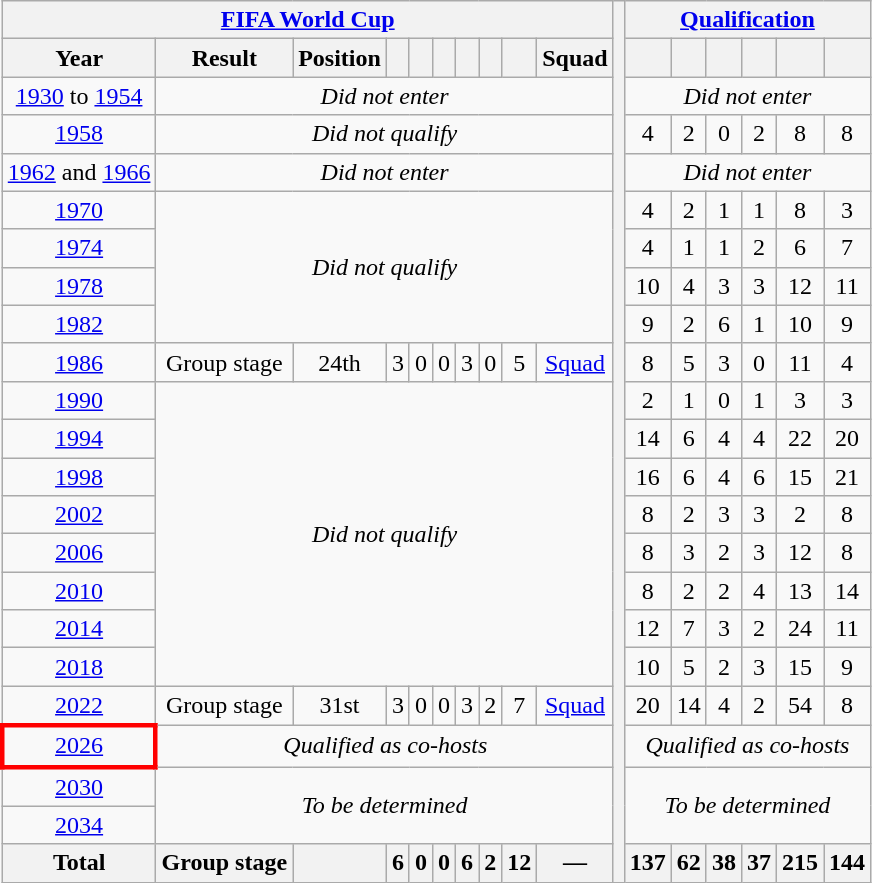<table class="wikitable" style="text-align: center;">
<tr>
<th colspan=10><a href='#'>FIFA World Cup</a></th>
<th rowspan=29></th>
<th colspan=7><a href='#'>Qualification</a></th>
</tr>
<tr>
<th>Year</th>
<th>Result</th>
<th>Position</th>
<th></th>
<th></th>
<th></th>
<th></th>
<th></th>
<th></th>
<th>Squad</th>
<th></th>
<th></th>
<th></th>
<th></th>
<th></th>
<th></th>
</tr>
<tr>
<td><a href='#'>1930</a> to <a href='#'>1954</a></td>
<td colspan=9><em>Did not enter</em></td>
<td colspan=6><em>Did not enter</em></td>
</tr>
<tr>
<td> <a href='#'>1958</a></td>
<td colspan=9><em>Did not qualify</em></td>
<td>4</td>
<td>2</td>
<td>0</td>
<td>2</td>
<td>8</td>
<td>8</td>
</tr>
<tr>
<td><a href='#'>1962</a> and <a href='#'>1966</a></td>
<td colspan=9><em>Did not enter</em></td>
<td colspan=6><em>Did not enter</em></td>
</tr>
<tr>
<td> <a href='#'>1970</a></td>
<td colspan=9 rowspan=4><em>Did not qualify</em></td>
<td>4</td>
<td>2</td>
<td>1</td>
<td>1</td>
<td>8</td>
<td>3</td>
</tr>
<tr>
<td> <a href='#'>1974</a></td>
<td>4</td>
<td>1</td>
<td>1</td>
<td>2</td>
<td>6</td>
<td>7</td>
</tr>
<tr>
<td> <a href='#'>1978</a></td>
<td>10</td>
<td>4</td>
<td>3</td>
<td>3</td>
<td>12</td>
<td>11</td>
</tr>
<tr>
<td> <a href='#'>1982</a></td>
<td>9</td>
<td>2</td>
<td>6</td>
<td>1</td>
<td>10</td>
<td>9</td>
</tr>
<tr>
<td> <a href='#'>1986</a></td>
<td>Group stage</td>
<td>24th</td>
<td>3</td>
<td>0</td>
<td>0</td>
<td>3</td>
<td>0</td>
<td>5</td>
<td><a href='#'>Squad</a></td>
<td>8</td>
<td>5</td>
<td>3</td>
<td>0</td>
<td>11</td>
<td>4</td>
</tr>
<tr>
<td> <a href='#'>1990</a></td>
<td colspan=9 rowspan=8><em>Did not qualify</em></td>
<td>2</td>
<td>1</td>
<td>0</td>
<td>1</td>
<td>3</td>
<td>3</td>
</tr>
<tr>
<td> <a href='#'>1994</a></td>
<td>14</td>
<td>6</td>
<td>4</td>
<td>4</td>
<td>22</td>
<td>20</td>
</tr>
<tr>
<td> <a href='#'>1998</a></td>
<td>16</td>
<td>6</td>
<td>4</td>
<td>6</td>
<td>15</td>
<td>21</td>
</tr>
<tr>
<td>  <a href='#'>2002</a></td>
<td>8</td>
<td>2</td>
<td>3</td>
<td>3</td>
<td>2</td>
<td>8</td>
</tr>
<tr>
<td> <a href='#'>2006</a></td>
<td>8</td>
<td>3</td>
<td>2</td>
<td>3</td>
<td>12</td>
<td>8</td>
</tr>
<tr>
<td> <a href='#'>2010</a></td>
<td>8</td>
<td>2</td>
<td>2</td>
<td>4</td>
<td>13</td>
<td>14</td>
</tr>
<tr>
<td> <a href='#'>2014</a></td>
<td>12</td>
<td>7</td>
<td>3</td>
<td>2</td>
<td>24</td>
<td>11</td>
</tr>
<tr>
<td> <a href='#'>2018</a></td>
<td>10</td>
<td>5</td>
<td>2</td>
<td>3</td>
<td>15</td>
<td>9</td>
</tr>
<tr>
<td> <a href='#'>2022</a></td>
<td>Group stage</td>
<td>31st</td>
<td>3</td>
<td>0</td>
<td>0</td>
<td>3</td>
<td>2</td>
<td>7</td>
<td><a href='#'>Squad</a></td>
<td>20</td>
<td>14</td>
<td>4</td>
<td>2</td>
<td>54</td>
<td>8</td>
</tr>
<tr>
<td style="border: 3px solid red">   <a href='#'>2026</a></td>
<td colspan=9><em>Qualified as co-hosts</em></td>
<td colspan=8><em>Qualified as co-hosts</em></td>
</tr>
<tr>
<td>   <a href='#'>2030</a></td>
<td colspan=9 rowspan=2><em>To be determined</em></td>
<td colspan=8 rowspan=2><em>To be determined</em></td>
</tr>
<tr>
<td> <a href='#'>2034</a></td>
</tr>
<tr>
<th>Total</th>
<th>Group stage</th>
<th></th>
<th>6</th>
<th>0</th>
<th>0</th>
<th>6</th>
<th>2</th>
<th>12</th>
<th>—</th>
<th>137</th>
<th>62</th>
<th>38</th>
<th>37</th>
<th>215</th>
<th>144</th>
</tr>
</table>
